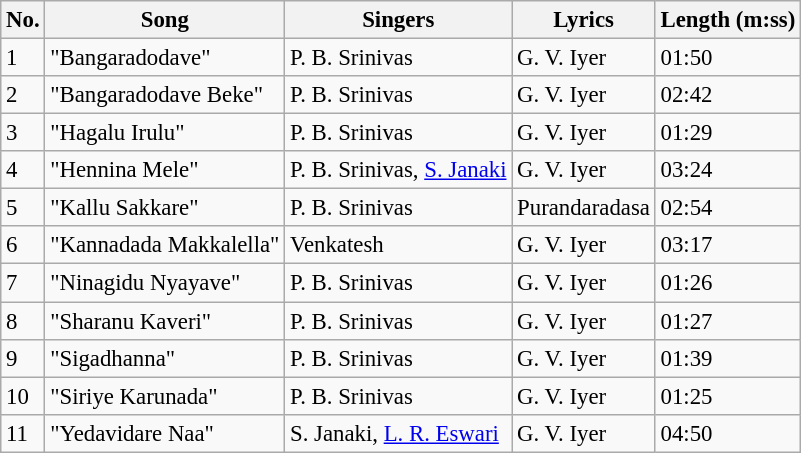<table class="wikitable" style="font-size:95%;">
<tr>
<th>No.</th>
<th>Song</th>
<th>Singers</th>
<th>Lyrics</th>
<th>Length (m:ss)</th>
</tr>
<tr>
<td>1</td>
<td>"Bangaradodave"</td>
<td>P. B. Srinivas</td>
<td>G. V. Iyer</td>
<td>01:50</td>
</tr>
<tr>
<td>2</td>
<td>"Bangaradodave Beke"</td>
<td>P. B. Srinivas</td>
<td>G. V. Iyer</td>
<td>02:42</td>
</tr>
<tr>
<td>3</td>
<td>"Hagalu Irulu"</td>
<td>P. B. Srinivas</td>
<td>G. V. Iyer</td>
<td>01:29</td>
</tr>
<tr>
<td>4</td>
<td>"Hennina Mele"</td>
<td>P. B. Srinivas, <a href='#'>S. Janaki</a></td>
<td>G. V. Iyer</td>
<td>03:24</td>
</tr>
<tr>
<td>5</td>
<td>"Kallu Sakkare"</td>
<td>P. B. Srinivas</td>
<td>Purandaradasa</td>
<td>02:54</td>
</tr>
<tr>
<td>6</td>
<td>"Kannadada Makkalella"</td>
<td>Venkatesh</td>
<td>G. V. Iyer</td>
<td>03:17</td>
</tr>
<tr>
<td>7</td>
<td>"Ninagidu Nyayave"</td>
<td>P. B. Srinivas</td>
<td>G. V. Iyer</td>
<td>01:26</td>
</tr>
<tr>
<td>8</td>
<td>"Sharanu Kaveri"</td>
<td>P. B. Srinivas</td>
<td>G. V. Iyer</td>
<td>01:27</td>
</tr>
<tr>
<td>9</td>
<td>"Sigadhanna"</td>
<td>P. B. Srinivas</td>
<td>G. V. Iyer</td>
<td>01:39</td>
</tr>
<tr>
<td>10</td>
<td>"Siriye Karunada"</td>
<td>P. B. Srinivas</td>
<td>G. V. Iyer</td>
<td>01:25</td>
</tr>
<tr>
<td>11</td>
<td>"Yedavidare Naa"</td>
<td>S. Janaki, <a href='#'>L. R. Eswari</a></td>
<td>G. V. Iyer</td>
<td>04:50</td>
</tr>
</table>
